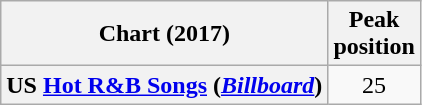<table class="wikitable sortable plainrowheaders" style="text-align:center">
<tr>
<th scope="col">Chart (2017)</th>
<th scope="col">Peak<br>position</th>
</tr>
<tr>
<th scope="row">US <a href='#'>Hot R&B Songs</a> (<a href='#'><em>Billboard</em></a>)</th>
<td>25</td>
</tr>
</table>
